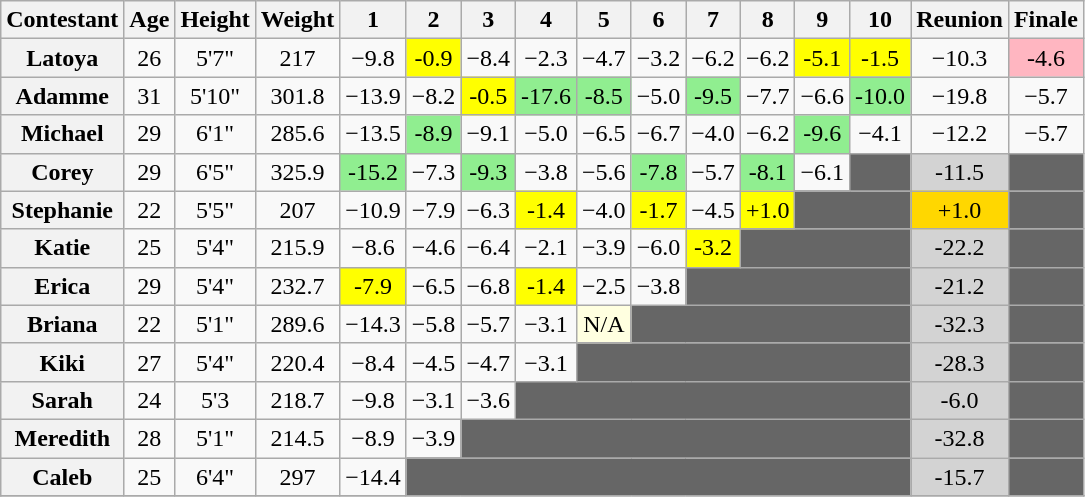<table class="wikitable sortable" style="text-align:center" align="center">
<tr>
<th>Contestant</th>
<th>Age</th>
<th>Height</th>
<th>Weight</th>
<th>1</th>
<th>2</th>
<th>3</th>
<th>4</th>
<th>5</th>
<th>6</th>
<th>7</th>
<th>8</th>
<th>9</th>
<th>10</th>
<th>Reunion</th>
<th>Finale</th>
</tr>
<tr>
<th>Latoya</th>
<td>26</td>
<td>5'7"</td>
<td>217</td>
<td>−9.8</td>
<td bgcolor="yellow">-0.9</td>
<td>−8.4</td>
<td>−2.3</td>
<td>−4.7</td>
<td>−3.2</td>
<td>−6.2</td>
<td>−6.2</td>
<td bgcolor="yellow">-5.1</td>
<td bgcolor="yellow">-1.5</td>
<td>−10.3</td>
<td bgcolor="lightpink">-4.6</td>
</tr>
<tr>
<th>Adamme</th>
<td>31</td>
<td>5'10"</td>
<td>301.8</td>
<td>−13.9</td>
<td>−8.2</td>
<td bgcolor="yellow">-0.5</td>
<td bgcolor="lightgreen">-17.6</td>
<td bgcolor="lightgreen">-8.5</td>
<td>−5.0</td>
<td bgcolor="lightgreen">-9.5</td>
<td>−7.7</td>
<td>−6.6</td>
<td bgcolor="lightgreen">-10.0</td>
<td>−19.8</td>
<td>−5.7</td>
</tr>
<tr>
<th>Michael</th>
<td>29</td>
<td>6'1"</td>
<td>285.6</td>
<td>−13.5</td>
<td bgcolor="lightgreen">-8.9</td>
<td>−9.1</td>
<td>−5.0</td>
<td>−6.5</td>
<td>−6.7</td>
<td>−4.0</td>
<td>−6.2</td>
<td bgcolor="lightgreen">-9.6</td>
<td>−4.1</td>
<td>−12.2</td>
<td>−5.7</td>
</tr>
<tr>
<th>Corey</th>
<td>29</td>
<td>6'5"</td>
<td>325.9</td>
<td bgcolor="lightgreen">-15.2</td>
<td>−7.3</td>
<td bgcolor="lightgreen">-9.3</td>
<td>−3.8</td>
<td>−5.6</td>
<td bgcolor="lightgreen">-7.8</td>
<td>−5.7</td>
<td bgcolor="lightgreen">-8.1</td>
<td>−6.1</td>
<td colspan="1" bgcolor="666666"></td>
<td bgcolor="lightgrey">-11.5</td>
<td bgcolor="666666"></td>
</tr>
<tr>
<th>Stephanie</th>
<td>22</td>
<td>5'5"</td>
<td>207</td>
<td>−10.9</td>
<td>−7.9</td>
<td>−6.3</td>
<td bgcolor="yellow">-1.4</td>
<td>−4.0</td>
<td bgcolor="yellow">-1.7</td>
<td>−4.5</td>
<td bgcolor="yellow">+1.0</td>
<td colspan="2" bgcolor="666666"></td>
<td bgcolor=gold>+1.0</td>
<td bgcolor="666666"></td>
</tr>
<tr>
<th>Katie</th>
<td>25</td>
<td>5'4"</td>
<td>215.9</td>
<td>−8.6</td>
<td>−4.6</td>
<td>−6.4</td>
<td>−2.1</td>
<td>−3.9</td>
<td>−6.0</td>
<td bgcolor="yellow">-3.2</td>
<td colspan="3" bgcolor="666666"></td>
<td bgcolor="lightgrey">-22.2</td>
<td bgcolor="666666"></td>
</tr>
<tr>
<th>Erica</th>
<td>29</td>
<td>5'4"</td>
<td>232.7</td>
<td bgcolor="yellow">-7.9</td>
<td>−6.5</td>
<td>−6.8</td>
<td bgcolor="yellow">-1.4</td>
<td>−2.5</td>
<td>−3.8</td>
<td colspan="4" bgcolor="666666"></td>
<td bgcolor="lightgrey">-21.2</td>
<td bgcolor="666666"></td>
</tr>
<tr>
<th>Briana</th>
<td>22</td>
<td>5'1"</td>
<td>289.6</td>
<td>−14.3</td>
<td>−5.8</td>
<td>−5.7</td>
<td>−3.1</td>
<td bgcolor="lightyellow">N/A</td>
<td colspan="5" bgcolor="666666"></td>
<td bgcolor="lightgrey">-32.3</td>
<td bgcolor="666666"></td>
</tr>
<tr>
<th>Kiki</th>
<td>27</td>
<td>5'4"</td>
<td>220.4</td>
<td>−8.4</td>
<td>−4.5</td>
<td>−4.7</td>
<td>−3.1</td>
<td colspan="6" bgcolor="666666"></td>
<td bgcolor="lightgrey">-28.3</td>
<td bgcolor="666666"></td>
</tr>
<tr>
<th>Sarah</th>
<td>24</td>
<td>5'3</td>
<td>218.7</td>
<td>−9.8</td>
<td>−3.1</td>
<td>−3.6</td>
<td colspan="7" bgcolor="666666"></td>
<td bgcolor="lightgrey">-6.0</td>
<td bgcolor="666666"></td>
</tr>
<tr>
<th>Meredith</th>
<td>28</td>
<td>5'1"</td>
<td>214.5</td>
<td>−8.9</td>
<td>−3.9</td>
<td colspan="8" bgcolor="666666"></td>
<td bgcolor="lightgrey">-32.8</td>
<td bgcolor="666666"></td>
</tr>
<tr>
<th>Caleb</th>
<td>25</td>
<td>6'4"</td>
<td>297</td>
<td>−14.4</td>
<td colspan="9" bgcolor="666666"></td>
<td bgcolor="lightgrey">-15.7</td>
<td bgcolor="666666"></td>
</tr>
<tr>
</tr>
</table>
